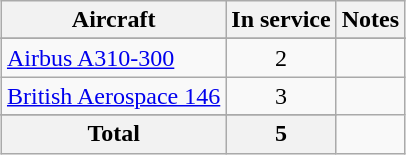<table class="wikitable" style="margin:0.5em auto">
<tr>
<th>Aircraft</th>
<th>In service</th>
<th>Notes</th>
</tr>
<tr>
</tr>
<tr>
<td><a href='#'>Airbus A310-300</a></td>
<td align="center">2</td>
<td></td>
</tr>
<tr>
<td><a href='#'>British Aerospace 146</a></td>
<td align="center">3</td>
<td></td>
</tr>
<tr>
</tr>
<tr>
<th>Total</th>
<th>5</th>
</tr>
</table>
